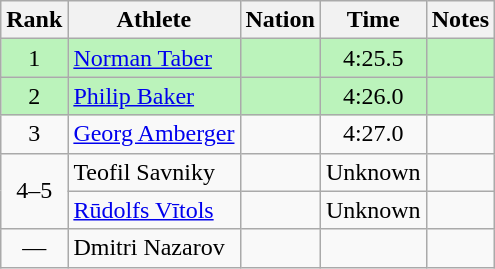<table class="wikitable sortable" style="text-align:center">
<tr>
<th>Rank</th>
<th>Athlete</th>
<th>Nation</th>
<th>Time</th>
<th>Notes</th>
</tr>
<tr bgcolor=bbf3bb>
<td>1</td>
<td align=left><a href='#'>Norman Taber</a></td>
<td align=left></td>
<td>4:25.5</td>
<td></td>
</tr>
<tr bgcolor=bbf3bb>
<td>2</td>
<td align=left><a href='#'>Philip Baker</a></td>
<td align=left></td>
<td>4:26.0</td>
<td></td>
</tr>
<tr>
<td>3</td>
<td align=left><a href='#'>Georg Amberger</a></td>
<td align=left></td>
<td>4:27.0</td>
<td></td>
</tr>
<tr>
<td rowspan=2>4–5</td>
<td align=left>Teofil Savniky</td>
<td align=left></td>
<td>Unknown</td>
<td></td>
</tr>
<tr>
<td align=left><a href='#'>Rūdolfs Vītols</a></td>
<td align=left></td>
<td>Unknown</td>
<td></td>
</tr>
<tr>
<td data-sort-value=6>—</td>
<td align=left>Dmitri Nazarov</td>
<td align=left></td>
<td></td>
<td></td>
</tr>
</table>
